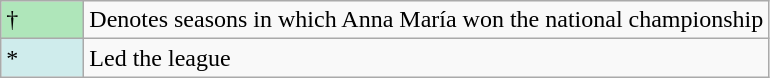<table class="wikitable">
<tr>
<td style="background:#AFE6BA; width:3em;">†</td>
<td>Denotes seasons in which Anna María won the national championship</td>
</tr>
<tr>
<td style="background:#CFECEC; width:3em">*</td>
<td>Led the league</td>
</tr>
</table>
